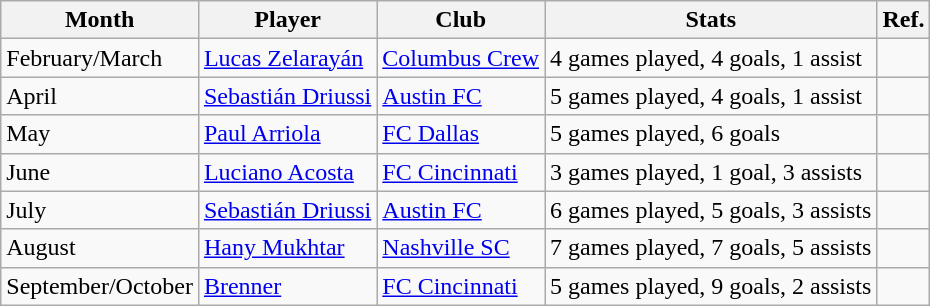<table class="wikitable">
<tr>
<th>Month</th>
<th>Player</th>
<th>Club</th>
<th>Stats</th>
<th>Ref.</th>
</tr>
<tr>
<td>February/March</td>
<td> <a href='#'>Lucas Zelarayán</a></td>
<td><a href='#'>Columbus Crew</a></td>
<td>4 games played, 4 goals, 1 assist</td>
<td align=center></td>
</tr>
<tr>
<td>April</td>
<td> <a href='#'>Sebastián Driussi</a></td>
<td><a href='#'>Austin FC</a></td>
<td>5 games played, 4 goals, 1 assist</td>
<td align=center></td>
</tr>
<tr>
<td>May</td>
<td> <a href='#'>Paul Arriola</a></td>
<td><a href='#'>FC Dallas</a></td>
<td>5 games played, 6 goals</td>
<td align=center></td>
</tr>
<tr>
<td>June</td>
<td> <a href='#'>Luciano Acosta</a></td>
<td><a href='#'>FC Cincinnati</a></td>
<td>3 games played, 1 goal, 3 assists</td>
<td align=center></td>
</tr>
<tr>
<td>July</td>
<td> <a href='#'>Sebastián Driussi</a></td>
<td><a href='#'>Austin FC</a></td>
<td>6 games played, 5 goals, 3 assists</td>
<td align=center></td>
</tr>
<tr>
<td>August</td>
<td> <a href='#'>Hany Mukhtar</a></td>
<td><a href='#'>Nashville SC</a></td>
<td>7 games played, 7 goals, 5 assists</td>
<td align=center></td>
</tr>
<tr>
<td>September/October</td>
<td> <a href='#'>Brenner</a></td>
<td><a href='#'>FC Cincinnati</a></td>
<td>5 games played, 9 goals, 2 assists</td>
<td align=center></td>
</tr>
</table>
